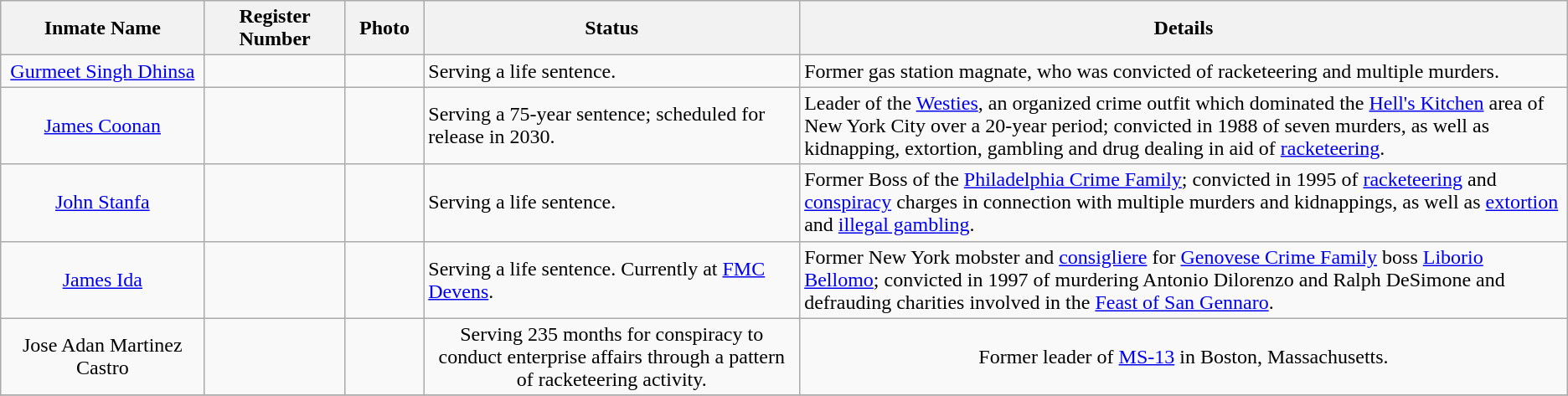<table class="wikitable sortable">
<tr>
<th width=13%>Inmate Name</th>
<th width=9%>Register Number</th>
<th width=5%>Photo</th>
<th width=24%>Status</th>
<th width=54%>Details</th>
</tr>
<tr>
<td Style="text-align:center;"><a href='#'>Gurmeet Singh Dhinsa</a></td>
<td style="text-align:center;"></td>
<td style="text-align:center;"></td>
<td>Serving a life sentence.</td>
<td>Former gas station magnate, who was convicted of racketeering and multiple murders.</td>
</tr>
<tr>
<td style="text-align:center;"><a href='#'>James Coonan</a></td>
<td style="text-align:center;"></td>
<td style="text-align:center;"></td>
<td>Serving a 75-year sentence; scheduled for release in 2030.</td>
<td>Leader of the <a href='#'>Westies</a>, an organized crime outfit which dominated the <a href='#'>
Hell's Kitchen</a> area of New York City over a 20-year period; convicted in 1988 of seven murders, as well as kidnapping, extortion, gambling and drug dealing in aid of <a href='#'>racketeering</a>.</td>
</tr>
<tr>
<td style="text-align:center;"><a href='#'>John Stanfa</a></td>
<td style="text-align:center;"></td>
<td style="text-align:center;"></td>
<td>Serving a life sentence.</td>
<td>Former Boss of the <a href='#'>Philadelphia Crime Family</a>; convicted in 1995 of <a href='#'>racketeering</a> and <a href='#'>conspiracy</a> charges in connection with multiple murders and kidnappings, as well as <a href='#'>extortion</a> and <a href='#'>illegal gambling</a>.</td>
</tr>
<tr>
<td style="text-align:center;"><a href='#'>James Ida</a></td>
<td style="text-align:center;"></td>
<td style="text-align:center;"></td>
<td>Serving a life sentence. Currently at <a href='#'>FMC Devens</a>.</td>
<td>Former New York mobster and <a href='#'>consigliere</a> for <a href='#'>Genovese Crime Family</a> boss <a href='#'>Liborio Bellomo</a>; convicted in 1997 of murdering Antonio Dilorenzo and Ralph DeSimone and defrauding charities involved in the <a href='#'>Feast of San Gennaro</a>.</td>
</tr>
<tr>
<td style="text-align:center;">Jose Adan Martinez Castro</td>
<td style="text-align:center;"></td>
<td style="text-align:center;"></td>
<td style="text-align:center;">Serving 235 months for conspiracy to conduct enterprise affairs through a pattern of racketeering activity.</td>
<td style="text-align:center;">Former leader of <a href='#'>MS-13</a> in Boston, Massachusetts.</td>
</tr>
<tr>
</tr>
</table>
